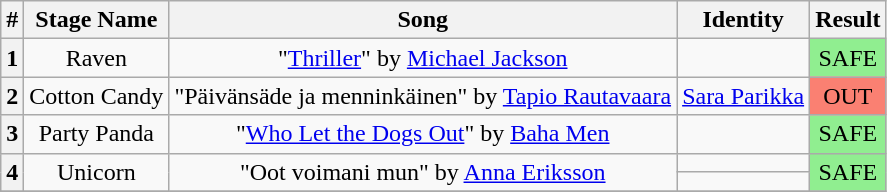<table class="wikitable plainrowheaders" style="text-align: center;">
<tr>
<th>#</th>
<th>Stage Name</th>
<th>Song</th>
<th>Identity</th>
<th>Result</th>
</tr>
<tr>
<th>1</th>
<td>Raven</td>
<td>"<a href='#'>Thriller</a>" by <a href='#'>Michael Jackson</a></td>
<td></td>
<td bgcolor=lightgreen>SAFE</td>
</tr>
<tr>
<th>2</th>
<td>Cotton Candy</td>
<td>"Päivänsäde ja menninkäinen" by <a href='#'>Tapio Rautavaara</a></td>
<td><a href='#'>Sara Parikka</a></td>
<td bgcolor=salmon>OUT</td>
</tr>
<tr>
<th>3</th>
<td>Party Panda</td>
<td>"<a href='#'>Who Let the Dogs Out</a>" by <a href='#'>Baha Men</a></td>
<td></td>
<td bgcolor=lightgreen>SAFE</td>
</tr>
<tr>
<th rowspan="2">4</th>
<td rowspan="2">Unicorn</td>
<td rowspan="2">"Oot voimani mun" by <a href='#'>Anna Eriksson</a></td>
<td></td>
<td rowspan="2" bgcolor=lightgreen>SAFE</td>
</tr>
<tr>
<td></td>
</tr>
<tr>
</tr>
</table>
